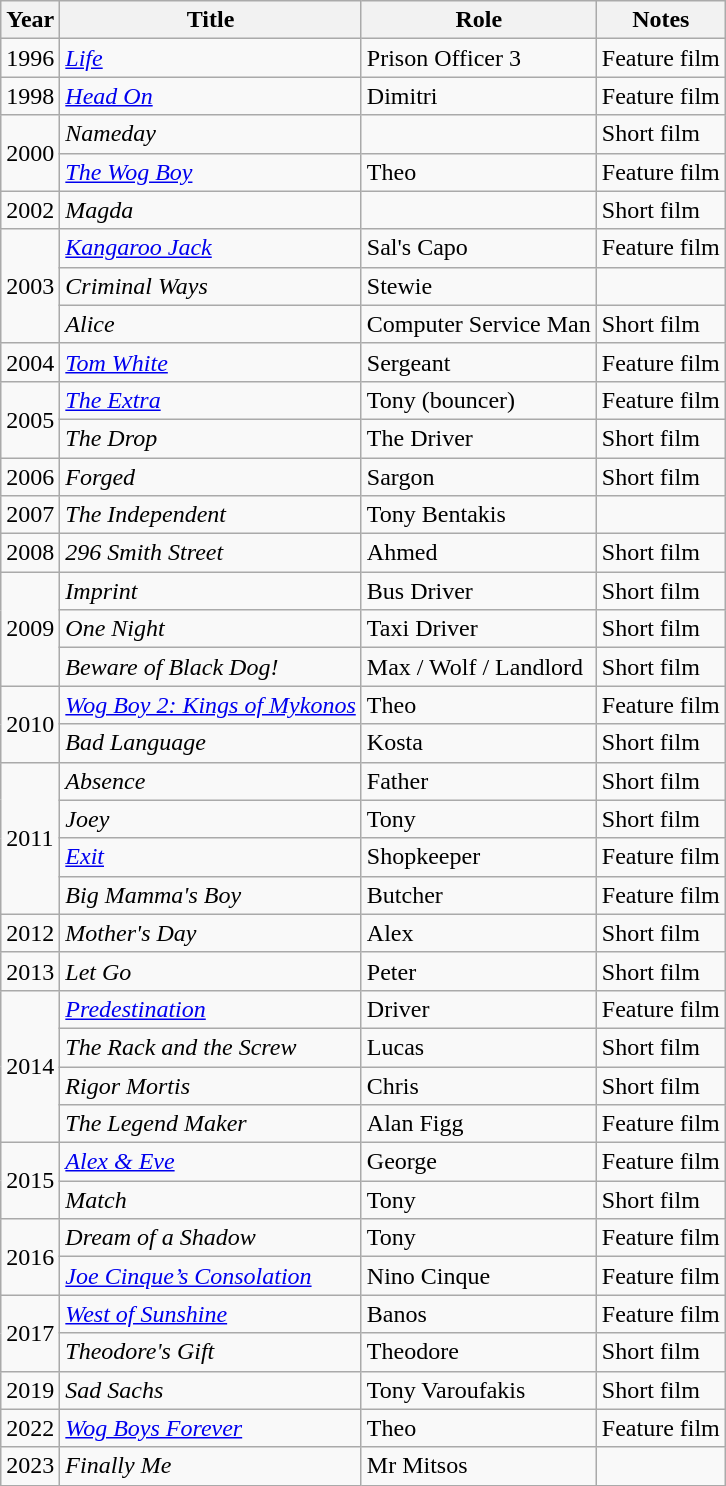<table class="wikitable sortable">
<tr>
<th>Year</th>
<th>Title</th>
<th>Role</th>
<th>Notes</th>
</tr>
<tr>
<td>1996</td>
<td><em><a href='#'>Life</a></em></td>
<td>Prison Officer 3</td>
<td>Feature film</td>
</tr>
<tr>
<td>1998</td>
<td><em><a href='#'>Head On</a></em></td>
<td>Dimitri</td>
<td>Feature film</td>
</tr>
<tr>
<td rowspan="2">2000</td>
<td><em>Nameday</em></td>
<td></td>
<td>Short film</td>
</tr>
<tr>
<td><em><a href='#'>The Wog Boy</a></em></td>
<td>Theo</td>
<td>Feature film</td>
</tr>
<tr>
<td>2002</td>
<td><em>Magda</em></td>
<td></td>
<td>Short film</td>
</tr>
<tr>
<td rowspan="3">2003</td>
<td><em><a href='#'>Kangaroo Jack</a></em></td>
<td>Sal's Capo</td>
<td>Feature film</td>
</tr>
<tr>
<td><em>Criminal Ways</em></td>
<td>Stewie</td>
<td></td>
</tr>
<tr>
<td><em>Alice</em></td>
<td>Computer Service Man</td>
<td>Short film</td>
</tr>
<tr>
<td>2004</td>
<td><em><a href='#'>Tom White</a></em></td>
<td>Sergeant</td>
<td>Feature film</td>
</tr>
<tr>
<td rowspan="2">2005</td>
<td><em><a href='#'>The Extra</a></em></td>
<td>Tony (bouncer)</td>
<td>Feature film</td>
</tr>
<tr>
<td><em>The Drop</em></td>
<td>The Driver</td>
<td>Short film</td>
</tr>
<tr>
<td>2006</td>
<td><em>Forged</em></td>
<td>Sargon</td>
<td>Short film</td>
</tr>
<tr>
<td>2007</td>
<td><em>The Independent</em></td>
<td>Tony Bentakis</td>
<td></td>
</tr>
<tr>
<td>2008</td>
<td><em>296 Smith Street</em></td>
<td>Ahmed</td>
<td>Short film</td>
</tr>
<tr>
<td rowspan="3">2009</td>
<td><em>Imprint</em></td>
<td>Bus Driver</td>
<td>Short film</td>
</tr>
<tr>
<td><em>One Night</em></td>
<td>Taxi Driver</td>
<td>Short film</td>
</tr>
<tr>
<td><em>Beware of Black Dog!</em></td>
<td>Max / Wolf / Landlord</td>
<td>Short film</td>
</tr>
<tr>
<td rowspan="2">2010</td>
<td><em><a href='#'>Wog Boy 2: Kings of Mykonos</a></em></td>
<td>Theo</td>
<td>Feature film</td>
</tr>
<tr>
<td><em>Bad Language</em></td>
<td>Kosta</td>
<td>Short film</td>
</tr>
<tr>
<td rowspan="4">2011</td>
<td><em>Absence</em></td>
<td>Father</td>
<td>Short film</td>
</tr>
<tr>
<td><em>Joey</em></td>
<td>Tony</td>
<td>Short film</td>
</tr>
<tr>
<td><em><a href='#'>Exit</a></em></td>
<td>Shopkeeper</td>
<td>Feature film</td>
</tr>
<tr>
<td><em>Big Mamma's Boy</em></td>
<td>Butcher</td>
<td>Feature film</td>
</tr>
<tr>
<td>2012</td>
<td><em>Mother's Day</em></td>
<td>Alex</td>
<td>Short film</td>
</tr>
<tr>
<td>2013</td>
<td><em>Let Go</em></td>
<td>Peter</td>
<td>Short film</td>
</tr>
<tr>
<td rowspan="4">2014</td>
<td><em><a href='#'>Predestination</a></em></td>
<td>Driver</td>
<td>Feature film</td>
</tr>
<tr>
<td><em>The Rack and the Screw</em></td>
<td>Lucas</td>
<td>Short film</td>
</tr>
<tr>
<td><em>Rigor Mortis</em></td>
<td>Chris</td>
<td>Short film</td>
</tr>
<tr>
<td><em>The Legend Maker</em></td>
<td>Alan Figg</td>
<td>Feature film</td>
</tr>
<tr>
<td rowspan="2">2015</td>
<td><em><a href='#'>Alex & Eve</a></em></td>
<td>George</td>
<td>Feature film</td>
</tr>
<tr>
<td><em>Match</em></td>
<td>Tony</td>
<td>Short film</td>
</tr>
<tr>
<td rowspan="2">2016</td>
<td><em>Dream of a Shadow</em></td>
<td>Tony</td>
<td>Feature film</td>
</tr>
<tr>
<td><em><a href='#'>Joe Cinque’s Consolation</a></em></td>
<td>Nino Cinque</td>
<td>Feature film</td>
</tr>
<tr>
<td rowspan="2">2017</td>
<td><em><a href='#'>West of Sunshine</a></em></td>
<td>Banos</td>
<td>Feature film</td>
</tr>
<tr>
<td><em>Theodore's Gift</em></td>
<td>Theodore</td>
<td>Short film</td>
</tr>
<tr>
<td>2019</td>
<td><em>Sad Sachs</em></td>
<td>Tony Varoufakis</td>
<td>Short film</td>
</tr>
<tr>
<td>2022</td>
<td><em><a href='#'>Wog Boys Forever</a></em></td>
<td>Theo</td>
<td>Feature film</td>
</tr>
<tr>
<td>2023</td>
<td><em>Finally Me</em></td>
<td>Mr Mitsos</td>
<td></td>
</tr>
</table>
